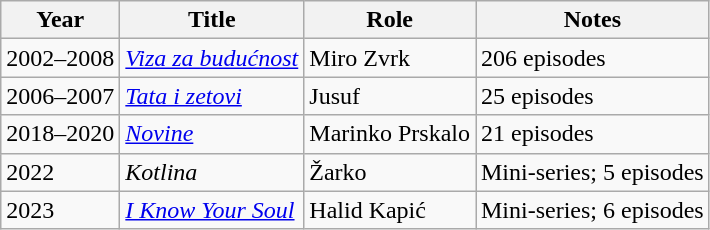<table class="wikitable sortable">
<tr>
<th>Year</th>
<th>Title</th>
<th>Role</th>
<th class="unsortable">Notes</th>
</tr>
<tr>
<td>2002–2008</td>
<td><em><a href='#'>Viza za budućnost</a></em></td>
<td>Miro Zvrk</td>
<td>206 episodes</td>
</tr>
<tr>
<td>2006–2007</td>
<td><em><a href='#'>Tata i zetovi</a></em></td>
<td>Jusuf</td>
<td>25 episodes</td>
</tr>
<tr>
<td>2018–2020</td>
<td><em><a href='#'>Novine</a></em></td>
<td>Marinko Prskalo</td>
<td>21 episodes</td>
</tr>
<tr>
<td>2022</td>
<td><em>Kotlina</em></td>
<td>Žarko</td>
<td>Mini-series; 5 episodes</td>
</tr>
<tr>
<td>2023</td>
<td><em><a href='#'>I Know Your Soul</a></em></td>
<td>Halid Kapić</td>
<td>Mini-series; 6 episodes</td>
</tr>
</table>
